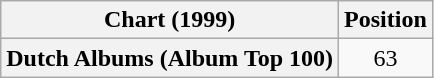<table class="wikitable plainrowheaders" style="text-align:center;">
<tr>
<th scope="col">Chart (1999)</th>
<th scope="col">Position</th>
</tr>
<tr>
<th scope="row">Dutch Albums (Album Top 100)</th>
<td>63</td>
</tr>
</table>
